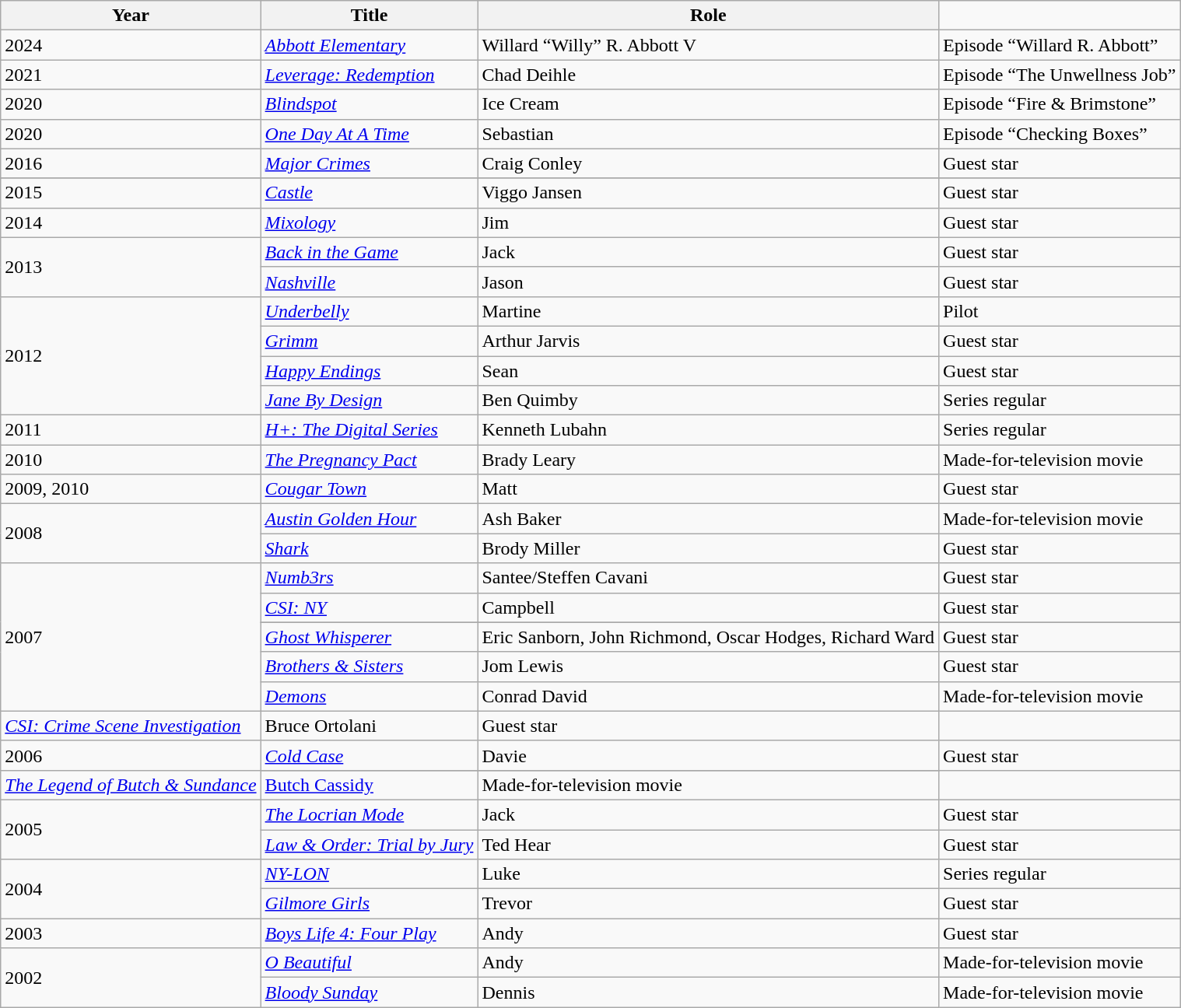<table class="wikitable sortable">
<tr>
<th>Year</th>
<th>Title</th>
<th>Role</th>
</tr>
<tr>
<td>2024</td>
<td><a href='#'><em>Abbott Elementary</em></a></td>
<td>Willard “Willy” R. Abbott V</td>
<td>Episode “Willard R. Abbott”</td>
</tr>
<tr>
<td>2021</td>
<td><em><a href='#'>Leverage: Redemption</a></em></td>
<td>Chad Deihle</td>
<td>Episode “The Unwellness Job”</td>
</tr>
<tr>
<td>2020</td>
<td><a href='#'><em>Blindspot</em></a></td>
<td>Ice Cream</td>
<td>Episode “Fire &  Brimstone”</td>
</tr>
<tr>
<td>2020</td>
<td><a href='#'><em>One Day At A Time</em></a></td>
<td>Sebastian</td>
<td>Episode “Checking Boxes”</td>
</tr>
<tr>
<td>2016</td>
<td><em><a href='#'>Major Crimes</a></em></td>
<td>Craig Conley</td>
<td>Guest star</td>
</tr>
<tr 2016 || >
</tr>
<tr>
<td>2015</td>
<td><em><a href='#'>Castle</a></em></td>
<td>Viggo Jansen</td>
<td>Guest star</td>
</tr>
<tr>
<td>2014</td>
<td><em><a href='#'>Mixology</a></em></td>
<td>Jim</td>
<td>Guest star</td>
</tr>
<tr>
<td rowspan="2">2013</td>
<td><em><a href='#'>Back in the Game</a></em></td>
<td>Jack</td>
<td>Guest star</td>
</tr>
<tr>
<td><em><a href='#'>Nashville</a></em></td>
<td>Jason</td>
<td>Guest star</td>
</tr>
<tr>
<td rowspan="4">2012</td>
<td><em><a href='#'>Underbelly</a></em></td>
<td>Martine</td>
<td>Pilot</td>
</tr>
<tr>
<td><em><a href='#'>Grimm</a></em></td>
<td>Arthur Jarvis</td>
<td>Guest star</td>
</tr>
<tr>
<td><em><a href='#'>Happy Endings</a></em></td>
<td>Sean</td>
<td>Guest star</td>
</tr>
<tr>
<td><em><a href='#'>Jane By Design</a></em></td>
<td>Ben Quimby</td>
<td>Series regular</td>
</tr>
<tr>
<td>2011</td>
<td><em><a href='#'>H+: The Digital Series</a></em></td>
<td>Kenneth Lubahn</td>
<td>Series regular</td>
</tr>
<tr>
<td>2010</td>
<td><em><a href='#'>The Pregnancy Pact</a></em></td>
<td>Brady Leary</td>
<td>Made-for-television movie</td>
</tr>
<tr>
<td>2009, 2010</td>
<td><em><a href='#'>Cougar Town</a></em></td>
<td>Matt</td>
<td>Guest star</td>
</tr>
<tr>
<td rowspan="2">2008</td>
<td><em><a href='#'>Austin Golden Hour</a></em></td>
<td>Ash Baker</td>
<td>Made-for-television movie</td>
</tr>
<tr>
<td><em><a href='#'>Shark</a></em></td>
<td>Brody Miller</td>
<td>Guest star</td>
</tr>
<tr>
<td rowspan="6">2007</td>
<td><em><a href='#'>Numb3rs</a></em></td>
<td>Santee/Steffen Cavani</td>
<td>Guest star</td>
</tr>
<tr>
<td><em><a href='#'>CSI: NY</a></em></td>
<td>Campbell</td>
<td>Guest star</td>
</tr>
<tr>
</tr>
<tr>
<td><em><a href='#'>Ghost Whisperer</a></em></td>
<td>Eric Sanborn, John Richmond, Oscar Hodges, Richard Ward</td>
<td>Guest star</td>
</tr>
<tr>
<td><em><a href='#'>Brothers & Sisters</a></em></td>
<td>Jom Lewis</td>
<td>Guest star</td>
</tr>
<tr>
<td><em><a href='#'>Demons</a></em></td>
<td>Conrad David</td>
<td>Made-for-television movie</td>
</tr>
<tr>
<td><em><a href='#'>CSI: Crime Scene Investigation</a></em></td>
<td>Bruce Ortolani</td>
<td>Guest star</td>
</tr>
<tr>
<td rowspan="2">2006</td>
<td><em><a href='#'>Cold Case</a></em></td>
<td>Davie</td>
<td>Guest star</td>
</tr>
<tr>
</tr>
<tr>
<td><em><a href='#'>The Legend of Butch & Sundance</a></em></td>
<td><a href='#'>Butch Cassidy</a></td>
<td>Made-for-television movie</td>
</tr>
<tr>
<td rowspan="2">2005</td>
<td><em><a href='#'>The Locrian Mode</a></em></td>
<td>Jack</td>
<td>Guest star</td>
</tr>
<tr>
<td><em><a href='#'>Law & Order: Trial by Jury</a></em></td>
<td>Ted Hear</td>
<td>Guest star</td>
</tr>
<tr>
<td rowspan="2">2004</td>
<td><em><a href='#'>NY-LON</a></em></td>
<td>Luke</td>
<td>Series regular</td>
</tr>
<tr>
<td><em> <a href='#'>Gilmore Girls</a></em></td>
<td>Trevor</td>
<td>Guest star</td>
</tr>
<tr>
<td>2003</td>
<td><em><a href='#'>Boys Life 4: Four Play</a></em></td>
<td>Andy</td>
<td>Guest star</td>
</tr>
<tr>
<td rowspan="2">2002</td>
<td><em><a href='#'>O Beautiful</a></em></td>
<td>Andy</td>
<td>Made-for-television movie</td>
</tr>
<tr>
<td><em><a href='#'>Bloody Sunday</a></em></td>
<td>Dennis</td>
<td>Made-for-television movie</td>
</tr>
</table>
